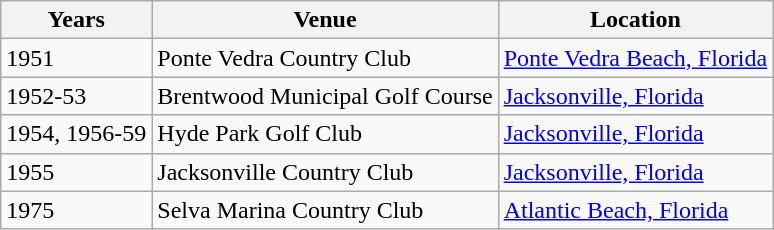<table class=wikitable>
<tr>
<th>Years</th>
<th>Venue</th>
<th>Location</th>
</tr>
<tr>
<td>1951</td>
<td>Ponte Vedra Country Club</td>
<td><a href='#'>Ponte Vedra Beach, Florida</a></td>
</tr>
<tr>
<td>1952-53</td>
<td>Brentwood Municipal Golf Course</td>
<td><a href='#'>Jacksonville, Florida</a></td>
</tr>
<tr>
<td>1954, 1956-59</td>
<td>Hyde Park Golf Club</td>
<td><a href='#'>Jacksonville, Florida</a></td>
</tr>
<tr>
<td>1955</td>
<td>Jacksonville Country Club</td>
<td><a href='#'>Jacksonville, Florida</a></td>
</tr>
<tr>
<td>1975</td>
<td>Selva Marina Country Club</td>
<td><a href='#'>Atlantic Beach, Florida</a></td>
</tr>
</table>
